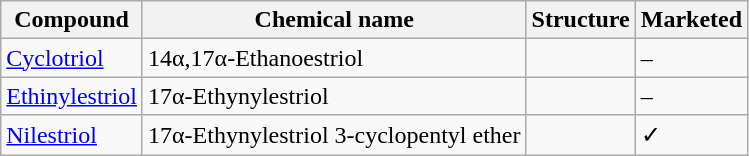<table class="wikitable">
<tr>
<th>Compound</th>
<th>Chemical name</th>
<th>Structure</th>
<th>Marketed</th>
</tr>
<tr>
<td><a href='#'>Cyclotriol</a></td>
<td>14α,17α-Ethanoestriol</td>
<td></td>
<td>–</td>
</tr>
<tr>
<td><a href='#'>Ethinylestriol</a></td>
<td>17α-Ethynylestriol</td>
<td></td>
<td>–</td>
</tr>
<tr>
<td><a href='#'>Nilestriol</a></td>
<td>17α-Ethynylestriol 3-cyclopentyl ether</td>
<td></td>
<td>✓</td>
</tr>
</table>
